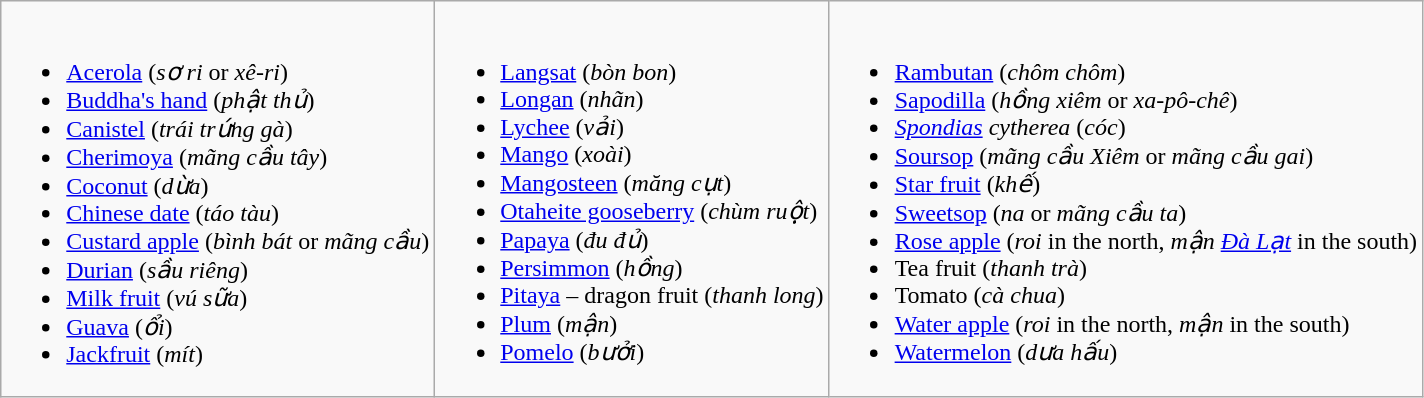<table class="wikitable">
<tr>
<td><br><ul><li><a href='#'>Acerola</a> (<em>sơ ri</em> or <em>xê-ri</em>)</li><li><a href='#'>Buddha's hand</a> (<em>phật thủ</em>)</li><li><a href='#'>Canistel</a> (<em>trái trứng gà</em>)</li><li><a href='#'>Cherimoya</a> (<em>mãng cầu tây</em>)</li><li><a href='#'>Coconut</a> (<em>dừa</em>)</li><li><a href='#'>Chinese date</a> (<em>táo tàu</em>)</li><li><a href='#'>Custard apple</a> (<em>bình bát</em> or <em>mãng cầu</em>)</li><li><a href='#'>Durian</a> (<em>sầu riêng</em>)</li><li><a href='#'>Milk fruit</a> (<em>vú sữa</em>)</li><li><a href='#'>Guava</a> (<em>ổi</em>)</li><li><a href='#'>Jackfruit</a> (<em>mít</em>)</li></ul></td>
<td><br><ul><li><a href='#'>Langsat</a> (<em>bòn bon</em>)</li><li><a href='#'>Longan</a> (<em>nhãn</em>)</li><li><a href='#'>Lychee</a> (<em>vải</em>)</li><li><a href='#'>Mango</a> (<em>xoài</em>)</li><li><a href='#'>Mangosteen</a> (<em>măng cụt</em>)</li><li><a href='#'>Otaheite gooseberry</a> (<em>chùm ruột</em>)</li><li><a href='#'>Papaya</a> (<em>đu đủ</em>)</li><li><a href='#'>Persimmon</a> (<em>hồng</em>)</li><li><a href='#'>Pitaya</a> – dragon fruit (<em>thanh long</em>)</li><li><a href='#'>Plum</a> (<em>mận</em>)</li><li><a href='#'>Pomelo</a> (<em>bưởi</em>)</li></ul></td>
<td><br><ul><li><a href='#'>Rambutan</a> (<em>chôm chôm</em>)</li><li><a href='#'>Sapodilla</a> (<em>hồng xiêm</em> or <em>xa-pô-chê</em>)</li><li><em><a href='#'>Spondias</a> cytherea</em> (<em>cóc</em>)</li><li><a href='#'>Soursop</a> (<em>mãng cầu Xiêm</em> or <em>mãng cầu gai</em>)</li><li><a href='#'>Star fruit</a> (<em>khế</em>)</li><li><a href='#'>Sweetsop</a> (<em>na</em> or <em>mãng cầu ta</em>)</li><li><a href='#'>Rose apple</a> (<em>roi</em> in the north, <em>mận <a href='#'>Đà Lạt</a></em> in the south)</li><li>Tea fruit (<em>thanh trà</em>)</li><li>Tomato (<em>cà chua</em>)</li><li><a href='#'>Water apple</a> (<em>roi</em> in the north, <em>mận</em> in the south)</li><li><a href='#'>Watermelon</a> (<em>dưa hấu</em>)</li></ul></td>
</tr>
</table>
